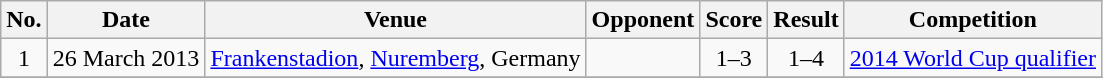<table class="wikitable sortable">
<tr>
<th scope="col">No.</th>
<th scope="col">Date</th>
<th scope="col">Venue</th>
<th scope="col">Opponent</th>
<th scope="col">Score</th>
<th scope="col">Result</th>
<th scope="col">Competition</th>
</tr>
<tr>
<td align="center">1</td>
<td>26 March 2013</td>
<td><a href='#'>Frankenstadion</a>, <a href='#'>Nuremberg</a>, Germany</td>
<td></td>
<td align="center">1–3</td>
<td align="center">1–4</td>
<td><a href='#'>2014 World Cup qualifier</a></td>
</tr>
<tr>
</tr>
</table>
